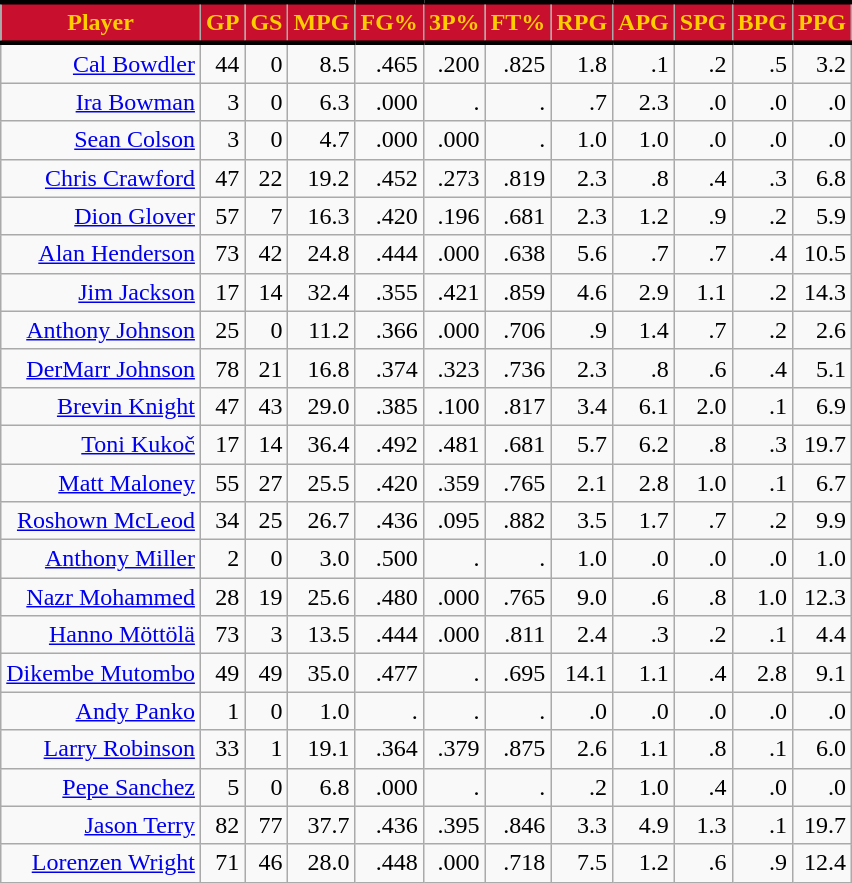<table class="wikitable sortable" style="text-align:right;">
<tr>
<th style="background:#C8102E; color:#FFCD00; border-top:#010101 3px solid; border-bottom:#010101 3px solid;">Player</th>
<th style="background:#C8102E; color:#FFCD00; border-top:#010101 3px solid; border-bottom:#010101 3px solid;">GP</th>
<th style="background:#C8102E; color:#FFCD00; border-top:#010101 3px solid; border-bottom:#010101 3px solid;">GS</th>
<th style="background:#C8102E; color:#FFCD00; border-top:#010101 3px solid; border-bottom:#010101 3px solid;">MPG</th>
<th style="background:#C8102E; color:#FFCD00; border-top:#010101 3px solid; border-bottom:#010101 3px solid;">FG%</th>
<th style="background:#C8102E; color:#FFCD00; border-top:#010101 3px solid; border-bottom:#010101 3px solid;">3P%</th>
<th style="background:#C8102E; color:#FFCD00; border-top:#010101 3px solid; border-bottom:#010101 3px solid;">FT%</th>
<th style="background:#C8102E; color:#FFCD00; border-top:#010101 3px solid; border-bottom:#010101 3px solid;">RPG</th>
<th style="background:#C8102E; color:#FFCD00; border-top:#010101 3px solid; border-bottom:#010101 3px solid;">APG</th>
<th style="background:#C8102E; color:#FFCD00; border-top:#010101 3px solid; border-bottom:#010101 3px solid;">SPG</th>
<th style="background:#C8102E; color:#FFCD00; border-top:#010101 3px solid; border-bottom:#010101 3px solid;">BPG</th>
<th style="background:#C8102E; color:#FFCD00; border-top:#010101 3px solid; border-bottom:#010101 3px solid;">PPG</th>
</tr>
<tr>
<td><a href='#'>Cal Bowdler</a></td>
<td>44</td>
<td>0</td>
<td>8.5</td>
<td>.465</td>
<td>.200</td>
<td>.825</td>
<td>1.8</td>
<td>.1</td>
<td>.2</td>
<td>.5</td>
<td>3.2</td>
</tr>
<tr>
<td><a href='#'>Ira Bowman</a></td>
<td>3</td>
<td>0</td>
<td>6.3</td>
<td>.000</td>
<td>.</td>
<td>.</td>
<td>.7</td>
<td>2.3</td>
<td>.0</td>
<td>.0</td>
<td>.0</td>
</tr>
<tr>
<td><a href='#'>Sean Colson</a></td>
<td>3</td>
<td>0</td>
<td>4.7</td>
<td>.000</td>
<td>.000</td>
<td>.</td>
<td>1.0</td>
<td>1.0</td>
<td>.0</td>
<td>.0</td>
<td>.0</td>
</tr>
<tr>
<td><a href='#'>Chris Crawford</a></td>
<td>47</td>
<td>22</td>
<td>19.2</td>
<td>.452</td>
<td>.273</td>
<td>.819</td>
<td>2.3</td>
<td>.8</td>
<td>.4</td>
<td>.3</td>
<td>6.8</td>
</tr>
<tr>
<td><a href='#'>Dion Glover</a></td>
<td>57</td>
<td>7</td>
<td>16.3</td>
<td>.420</td>
<td>.196</td>
<td>.681</td>
<td>2.3</td>
<td>1.2</td>
<td>.9</td>
<td>.2</td>
<td>5.9</td>
</tr>
<tr>
<td><a href='#'>Alan Henderson</a></td>
<td>73</td>
<td>42</td>
<td>24.8</td>
<td>.444</td>
<td>.000</td>
<td>.638</td>
<td>5.6</td>
<td>.7</td>
<td>.7</td>
<td>.4</td>
<td>10.5</td>
</tr>
<tr>
<td><a href='#'>Jim Jackson</a></td>
<td>17</td>
<td>14</td>
<td>32.4</td>
<td>.355</td>
<td>.421</td>
<td>.859</td>
<td>4.6</td>
<td>2.9</td>
<td>1.1</td>
<td>.2</td>
<td>14.3</td>
</tr>
<tr>
<td><a href='#'>Anthony Johnson</a></td>
<td>25</td>
<td>0</td>
<td>11.2</td>
<td>.366</td>
<td>.000</td>
<td>.706</td>
<td>.9</td>
<td>1.4</td>
<td>.7</td>
<td>.2</td>
<td>2.6</td>
</tr>
<tr>
<td><a href='#'>DerMarr Johnson</a></td>
<td>78</td>
<td>21</td>
<td>16.8</td>
<td>.374</td>
<td>.323</td>
<td>.736</td>
<td>2.3</td>
<td>.8</td>
<td>.6</td>
<td>.4</td>
<td>5.1</td>
</tr>
<tr>
<td><a href='#'>Brevin Knight</a></td>
<td>47</td>
<td>43</td>
<td>29.0</td>
<td>.385</td>
<td>.100</td>
<td>.817</td>
<td>3.4</td>
<td>6.1</td>
<td>2.0</td>
<td>.1</td>
<td>6.9</td>
</tr>
<tr>
<td><a href='#'>Toni Kukoč</a></td>
<td>17</td>
<td>14</td>
<td>36.4</td>
<td>.492</td>
<td>.481</td>
<td>.681</td>
<td>5.7</td>
<td>6.2</td>
<td>.8</td>
<td>.3</td>
<td>19.7</td>
</tr>
<tr>
<td><a href='#'>Matt Maloney</a></td>
<td>55</td>
<td>27</td>
<td>25.5</td>
<td>.420</td>
<td>.359</td>
<td>.765</td>
<td>2.1</td>
<td>2.8</td>
<td>1.0</td>
<td>.1</td>
<td>6.7</td>
</tr>
<tr>
<td><a href='#'>Roshown McLeod</a></td>
<td>34</td>
<td>25</td>
<td>26.7</td>
<td>.436</td>
<td>.095</td>
<td>.882</td>
<td>3.5</td>
<td>1.7</td>
<td>.7</td>
<td>.2</td>
<td>9.9</td>
</tr>
<tr>
<td><a href='#'>Anthony Miller</a></td>
<td>2</td>
<td>0</td>
<td>3.0</td>
<td>.500</td>
<td>.</td>
<td>.</td>
<td>1.0</td>
<td>.0</td>
<td>.0</td>
<td>.0</td>
<td>1.0</td>
</tr>
<tr>
<td><a href='#'>Nazr Mohammed</a></td>
<td>28</td>
<td>19</td>
<td>25.6</td>
<td>.480</td>
<td>.000</td>
<td>.765</td>
<td>9.0</td>
<td>.6</td>
<td>.8</td>
<td>1.0</td>
<td>12.3</td>
</tr>
<tr>
<td><a href='#'>Hanno Möttölä</a></td>
<td>73</td>
<td>3</td>
<td>13.5</td>
<td>.444</td>
<td>.000</td>
<td>.811</td>
<td>2.4</td>
<td>.3</td>
<td>.2</td>
<td>.1</td>
<td>4.4</td>
</tr>
<tr>
<td><a href='#'>Dikembe Mutombo</a></td>
<td>49</td>
<td>49</td>
<td>35.0</td>
<td>.477</td>
<td>.</td>
<td>.695</td>
<td>14.1</td>
<td>1.1</td>
<td>.4</td>
<td>2.8</td>
<td>9.1</td>
</tr>
<tr>
<td><a href='#'>Andy Panko</a></td>
<td>1</td>
<td>0</td>
<td>1.0</td>
<td>.</td>
<td>.</td>
<td>.</td>
<td>.0</td>
<td>.0</td>
<td>.0</td>
<td>.0</td>
<td>.0</td>
</tr>
<tr>
<td><a href='#'>Larry Robinson</a></td>
<td>33</td>
<td>1</td>
<td>19.1</td>
<td>.364</td>
<td>.379</td>
<td>.875</td>
<td>2.6</td>
<td>1.1</td>
<td>.8</td>
<td>.1</td>
<td>6.0</td>
</tr>
<tr>
<td><a href='#'>Pepe Sanchez</a></td>
<td>5</td>
<td>0</td>
<td>6.8</td>
<td>.000</td>
<td>.</td>
<td>.</td>
<td>.2</td>
<td>1.0</td>
<td>.4</td>
<td>.0</td>
<td>.0</td>
</tr>
<tr>
<td><a href='#'>Jason Terry</a></td>
<td>82</td>
<td>77</td>
<td>37.7</td>
<td>.436</td>
<td>.395</td>
<td>.846</td>
<td>3.3</td>
<td>4.9</td>
<td>1.3</td>
<td>.1</td>
<td>19.7</td>
</tr>
<tr>
<td><a href='#'>Lorenzen Wright</a></td>
<td>71</td>
<td>46</td>
<td>28.0</td>
<td>.448</td>
<td>.000</td>
<td>.718</td>
<td>7.5</td>
<td>1.2</td>
<td>.6</td>
<td>.9</td>
<td>12.4</td>
</tr>
</table>
